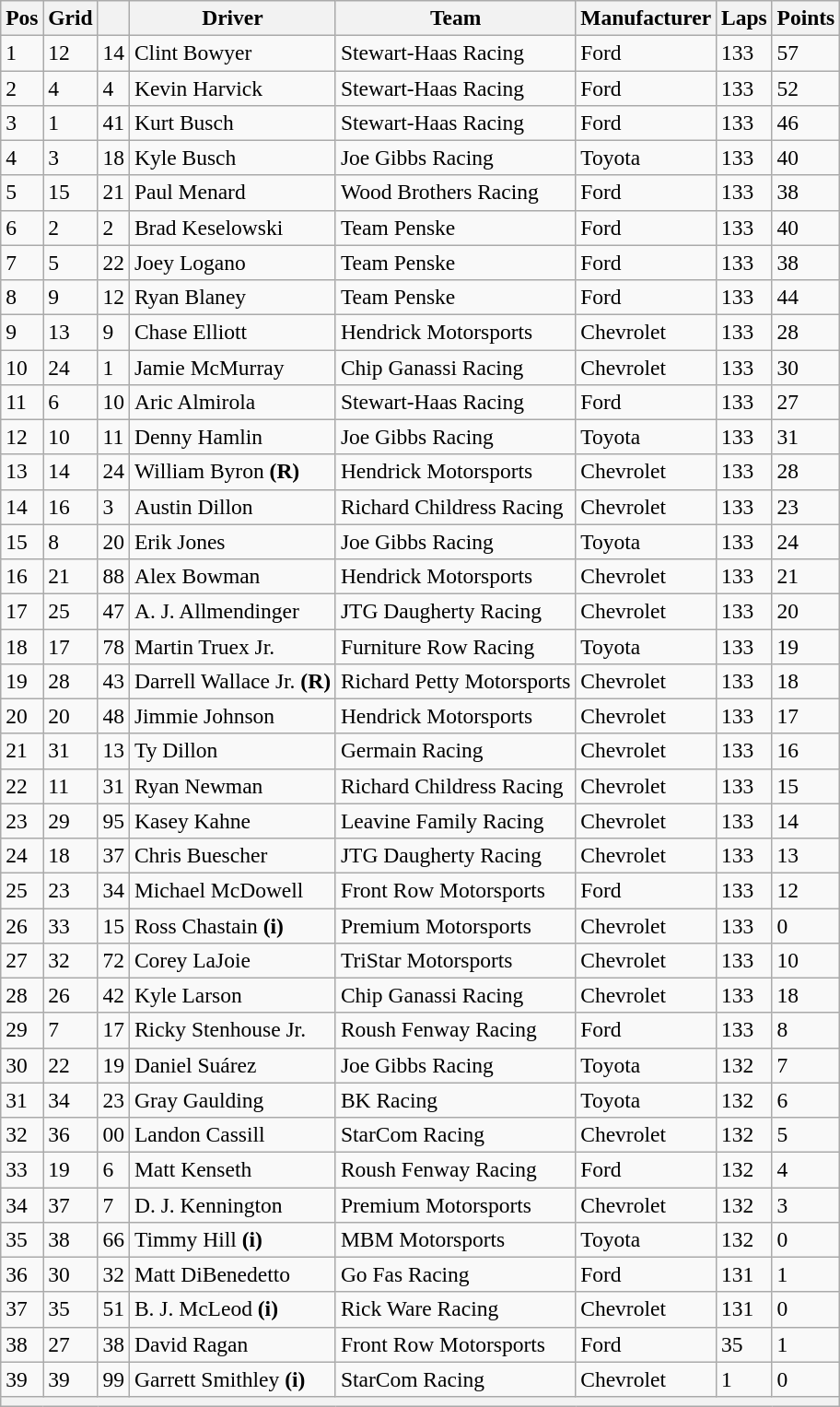<table class="wikitable" style="font-size:98%">
<tr>
<th>Pos</th>
<th>Grid</th>
<th></th>
<th>Driver</th>
<th>Team</th>
<th>Manufacturer</th>
<th>Laps</th>
<th>Points</th>
</tr>
<tr>
<td>1</td>
<td>12</td>
<td>14</td>
<td>Clint Bowyer</td>
<td>Stewart-Haas Racing</td>
<td>Ford</td>
<td>133</td>
<td>57</td>
</tr>
<tr>
<td>2</td>
<td>4</td>
<td>4</td>
<td>Kevin Harvick</td>
<td>Stewart-Haas Racing</td>
<td>Ford</td>
<td>133</td>
<td>52</td>
</tr>
<tr>
<td>3</td>
<td>1</td>
<td>41</td>
<td>Kurt Busch</td>
<td>Stewart-Haas Racing</td>
<td>Ford</td>
<td>133</td>
<td>46</td>
</tr>
<tr>
<td>4</td>
<td>3</td>
<td>18</td>
<td>Kyle Busch</td>
<td>Joe Gibbs Racing</td>
<td>Toyota</td>
<td>133</td>
<td>40</td>
</tr>
<tr>
<td>5</td>
<td>15</td>
<td>21</td>
<td>Paul Menard</td>
<td>Wood Brothers Racing</td>
<td>Ford</td>
<td>133</td>
<td>38</td>
</tr>
<tr>
<td>6</td>
<td>2</td>
<td>2</td>
<td>Brad Keselowski</td>
<td>Team Penske</td>
<td>Ford</td>
<td>133</td>
<td>40</td>
</tr>
<tr>
<td>7</td>
<td>5</td>
<td>22</td>
<td>Joey Logano</td>
<td>Team Penske</td>
<td>Ford</td>
<td>133</td>
<td>38</td>
</tr>
<tr>
<td>8</td>
<td>9</td>
<td>12</td>
<td>Ryan Blaney</td>
<td>Team Penske</td>
<td>Ford</td>
<td>133</td>
<td>44</td>
</tr>
<tr>
<td>9</td>
<td>13</td>
<td>9</td>
<td>Chase Elliott</td>
<td>Hendrick Motorsports</td>
<td>Chevrolet</td>
<td>133</td>
<td>28</td>
</tr>
<tr>
<td>10</td>
<td>24</td>
<td>1</td>
<td>Jamie McMurray</td>
<td>Chip Ganassi Racing</td>
<td>Chevrolet</td>
<td>133</td>
<td>30</td>
</tr>
<tr>
<td>11</td>
<td>6</td>
<td>10</td>
<td>Aric Almirola</td>
<td>Stewart-Haas Racing</td>
<td>Ford</td>
<td>133</td>
<td>27</td>
</tr>
<tr>
<td>12</td>
<td>10</td>
<td>11</td>
<td>Denny Hamlin</td>
<td>Joe Gibbs Racing</td>
<td>Toyota</td>
<td>133</td>
<td>31</td>
</tr>
<tr>
<td>13</td>
<td>14</td>
<td>24</td>
<td>William Byron <strong>(R)</strong></td>
<td>Hendrick Motorsports</td>
<td>Chevrolet</td>
<td>133</td>
<td>28</td>
</tr>
<tr>
<td>14</td>
<td>16</td>
<td>3</td>
<td>Austin Dillon</td>
<td>Richard Childress Racing</td>
<td>Chevrolet</td>
<td>133</td>
<td>23</td>
</tr>
<tr>
<td>15</td>
<td>8</td>
<td>20</td>
<td>Erik Jones</td>
<td>Joe Gibbs Racing</td>
<td>Toyota</td>
<td>133</td>
<td>24</td>
</tr>
<tr>
<td>16</td>
<td>21</td>
<td>88</td>
<td>Alex Bowman</td>
<td>Hendrick Motorsports</td>
<td>Chevrolet</td>
<td>133</td>
<td>21</td>
</tr>
<tr>
<td>17</td>
<td>25</td>
<td>47</td>
<td>A. J. Allmendinger</td>
<td>JTG Daugherty Racing</td>
<td>Chevrolet</td>
<td>133</td>
<td>20</td>
</tr>
<tr>
<td>18</td>
<td>17</td>
<td>78</td>
<td>Martin Truex Jr.</td>
<td>Furniture Row Racing</td>
<td>Toyota</td>
<td>133</td>
<td>19</td>
</tr>
<tr>
<td>19</td>
<td>28</td>
<td>43</td>
<td>Darrell Wallace Jr. <strong>(R)</strong></td>
<td>Richard Petty Motorsports</td>
<td>Chevrolet</td>
<td>133</td>
<td>18</td>
</tr>
<tr>
<td>20</td>
<td>20</td>
<td>48</td>
<td>Jimmie Johnson</td>
<td>Hendrick Motorsports</td>
<td>Chevrolet</td>
<td>133</td>
<td>17</td>
</tr>
<tr>
<td>21</td>
<td>31</td>
<td>13</td>
<td>Ty Dillon</td>
<td>Germain Racing</td>
<td>Chevrolet</td>
<td>133</td>
<td>16</td>
</tr>
<tr>
<td>22</td>
<td>11</td>
<td>31</td>
<td>Ryan Newman</td>
<td>Richard Childress Racing</td>
<td>Chevrolet</td>
<td>133</td>
<td>15</td>
</tr>
<tr>
<td>23</td>
<td>29</td>
<td>95</td>
<td>Kasey Kahne</td>
<td>Leavine Family Racing</td>
<td>Chevrolet</td>
<td>133</td>
<td>14</td>
</tr>
<tr>
<td>24</td>
<td>18</td>
<td>37</td>
<td>Chris Buescher</td>
<td>JTG Daugherty Racing</td>
<td>Chevrolet</td>
<td>133</td>
<td>13</td>
</tr>
<tr>
<td>25</td>
<td>23</td>
<td>34</td>
<td>Michael McDowell</td>
<td>Front Row Motorsports</td>
<td>Ford</td>
<td>133</td>
<td>12</td>
</tr>
<tr>
<td>26</td>
<td>33</td>
<td>15</td>
<td>Ross Chastain <strong>(i)</strong></td>
<td>Premium Motorsports</td>
<td>Chevrolet</td>
<td>133</td>
<td>0</td>
</tr>
<tr>
<td>27</td>
<td>32</td>
<td>72</td>
<td>Corey LaJoie</td>
<td>TriStar Motorsports</td>
<td>Chevrolet</td>
<td>133</td>
<td>10</td>
</tr>
<tr>
<td>28</td>
<td>26</td>
<td>42</td>
<td>Kyle Larson</td>
<td>Chip Ganassi Racing</td>
<td>Chevrolet</td>
<td>133</td>
<td>18</td>
</tr>
<tr>
<td>29</td>
<td>7</td>
<td>17</td>
<td>Ricky Stenhouse Jr.</td>
<td>Roush Fenway Racing</td>
<td>Ford</td>
<td>133</td>
<td>8</td>
</tr>
<tr>
<td>30</td>
<td>22</td>
<td>19</td>
<td>Daniel Suárez</td>
<td>Joe Gibbs Racing</td>
<td>Toyota</td>
<td>132</td>
<td>7</td>
</tr>
<tr>
<td>31</td>
<td>34</td>
<td>23</td>
<td>Gray Gaulding</td>
<td>BK Racing</td>
<td>Toyota</td>
<td>132</td>
<td>6</td>
</tr>
<tr>
<td>32</td>
<td>36</td>
<td>00</td>
<td>Landon Cassill</td>
<td>StarCom Racing</td>
<td>Chevrolet</td>
<td>132</td>
<td>5</td>
</tr>
<tr>
<td>33</td>
<td>19</td>
<td>6</td>
<td>Matt Kenseth</td>
<td>Roush Fenway Racing</td>
<td>Ford</td>
<td>132</td>
<td>4</td>
</tr>
<tr>
<td>34</td>
<td>37</td>
<td>7</td>
<td>D. J. Kennington</td>
<td>Premium Motorsports</td>
<td>Chevrolet</td>
<td>132</td>
<td>3</td>
</tr>
<tr>
<td>35</td>
<td>38</td>
<td>66</td>
<td>Timmy Hill <strong>(i)</strong></td>
<td>MBM Motorsports</td>
<td>Toyota</td>
<td>132</td>
<td>0</td>
</tr>
<tr>
<td>36</td>
<td>30</td>
<td>32</td>
<td>Matt DiBenedetto</td>
<td>Go Fas Racing</td>
<td>Ford</td>
<td>131</td>
<td>1</td>
</tr>
<tr>
<td>37</td>
<td>35</td>
<td>51</td>
<td>B. J. McLeod <strong>(i)</strong></td>
<td>Rick Ware Racing</td>
<td>Chevrolet</td>
<td>131</td>
<td>0</td>
</tr>
<tr>
<td>38</td>
<td>27</td>
<td>38</td>
<td>David Ragan</td>
<td>Front Row Motorsports</td>
<td>Ford</td>
<td>35</td>
<td>1</td>
</tr>
<tr>
<td>39</td>
<td>39</td>
<td>99</td>
<td>Garrett Smithley <strong>(i)</strong></td>
<td>StarCom Racing</td>
<td>Chevrolet</td>
<td>1</td>
<td>0</td>
</tr>
<tr>
<th colspan="8"></th>
</tr>
</table>
